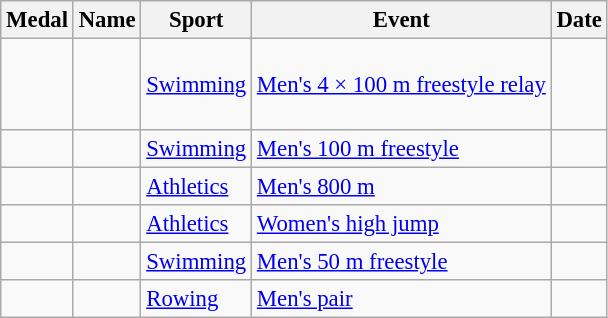<table class="wikitable sortable" style="font-size:95%">
<tr>
<th>Medal</th>
<th>Name</th>
<th>Sport</th>
<th>Event</th>
<th>Date</th>
</tr>
<tr>
<td></td>
<td><br><br><br></td>
<td><a href='#'>Swimming</a></td>
<td><a href='#'>Men's 4 × 100 m freestyle relay</a></td>
<td></td>
</tr>
<tr>
<td></td>
<td></td>
<td><a href='#'>Swimming</a></td>
<td><a href='#'>Men's 100 m freestyle</a></td>
<td></td>
</tr>
<tr>
<td></td>
<td></td>
<td><a href='#'>Athletics</a></td>
<td><a href='#'>Men's 800 m</a></td>
<td></td>
</tr>
<tr>
<td></td>
<td></td>
<td><a href='#'>Athletics</a></td>
<td><a href='#'>Women's high jump</a></td>
<td></td>
</tr>
<tr>
<td></td>
<td></td>
<td><a href='#'>Swimming</a></td>
<td><a href='#'>Men's 50 m freestyle</a></td>
<td></td>
</tr>
<tr>
<td></td>
<td><br></td>
<td><a href='#'>Rowing</a></td>
<td><a href='#'>Men's pair</a></td>
<td></td>
</tr>
</table>
